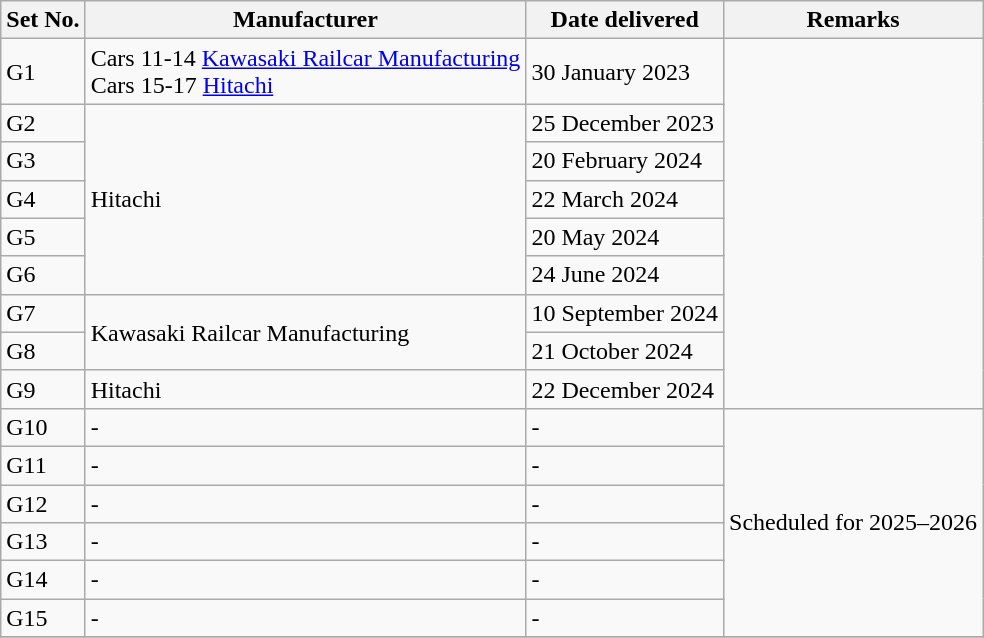<table class="wikitable">
<tr>
<th>Set No.</th>
<th>Manufacturer</th>
<th>Date delivered</th>
<th>Remarks</th>
</tr>
<tr>
<td>G1</td>
<td>Cars 11-14 <a href='#'>Kawasaki Railcar Manufacturing</a><br>Cars 15-17 <a href='#'>Hitachi</a></td>
<td>30 January 2023</td>
</tr>
<tr>
<td>G2</td>
<td rowspan=5>Hitachi</td>
<td>25 December 2023</td>
</tr>
<tr>
<td>G3</td>
<td>20 February 2024</td>
</tr>
<tr>
<td>G4</td>
<td>22 March 2024</td>
</tr>
<tr>
<td>G5</td>
<td>20 May 2024</td>
</tr>
<tr>
<td>G6</td>
<td>24 June 2024</td>
</tr>
<tr>
<td>G7</td>
<td rowspan=2>Kawasaki Railcar Manufacturing</td>
<td>10 September 2024</td>
</tr>
<tr>
<td>G8</td>
<td>21 October 2024</td>
</tr>
<tr>
<td>G9</td>
<td>Hitachi</td>
<td>22 December 2024</td>
</tr>
<tr>
<td>G10</td>
<td>-</td>
<td>-</td>
<td rowspan=6>Scheduled for 2025–2026</td>
</tr>
<tr>
<td>G11</td>
<td>-</td>
<td>-</td>
</tr>
<tr>
<td>G12</td>
<td>-</td>
<td>-</td>
</tr>
<tr>
<td>G13</td>
<td>-</td>
<td>-</td>
</tr>
<tr>
<td>G14</td>
<td>-</td>
<td>-</td>
</tr>
<tr>
<td>G15</td>
<td>-</td>
<td>-</td>
</tr>
<tr>
</tr>
</table>
